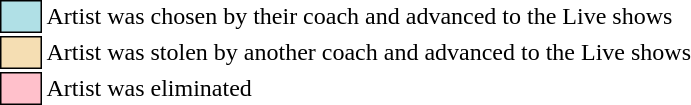<table class="toccolours" style="font-size: 100%; white-space: nowrap;">
<tr>
<td style="background:#B0E0E6; border:1px solid black;">      </td>
<td>Artist was chosen by their coach and advanced to the Live shows</td>
</tr>
<tr>
<td style="background:#F5DEB3; border:1px solid black;">      </td>
<td>Artist was stolen by another coach and advanced to the Live shows</td>
</tr>
<tr>
<td style="background:#FFC0CB; border:1px solid black;">      </td>
<td>Artist was eliminated</td>
</tr>
</table>
